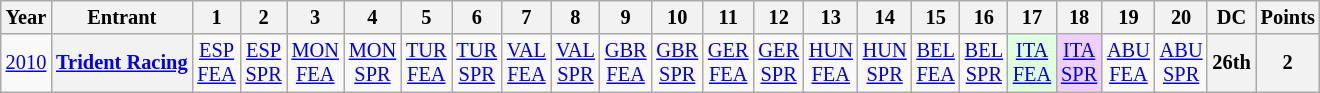<table class="wikitable" style="text-align:center; font-size:85%">
<tr>
<th>Year</th>
<th>Entrant</th>
<th>1</th>
<th>2</th>
<th>3</th>
<th>4</th>
<th>5</th>
<th>6</th>
<th>7</th>
<th>8</th>
<th>9</th>
<th>10</th>
<th>11</th>
<th>12</th>
<th>13</th>
<th>14</th>
<th>15</th>
<th>16</th>
<th>17</th>
<th>18</th>
<th>19</th>
<th>20</th>
<th>DC</th>
<th>Points</th>
</tr>
<tr>
<td><a href='#'>2010</a></td>
<th nowrap><a href='#'>Trident Racing</a></th>
<td><a href='#'>ESP<br>FEA</a></td>
<td><a href='#'>ESP<br>SPR</a></td>
<td><a href='#'>MON<br>FEA</a></td>
<td><a href='#'>MON<br>SPR</a></td>
<td><a href='#'>TUR<br>FEA</a></td>
<td><a href='#'>TUR<br>SPR</a></td>
<td><a href='#'>VAL<br>FEA</a></td>
<td><a href='#'>VAL<br>SPR</a></td>
<td><a href='#'>GBR<br>FEA</a></td>
<td><a href='#'>GBR<br>SPR</a></td>
<td><a href='#'>GER<br>FEA</a></td>
<td><a href='#'>GER<br>SPR</a></td>
<td><a href='#'>HUN<br>FEA</a></td>
<td><a href='#'>HUN<br>SPR</a></td>
<td><a href='#'>BEL<br>FEA</a></td>
<td><a href='#'>BEL<br>SPR</a></td>
<td style="background:#DFFFDF;"><a href='#'>ITA<br>FEA</a><br></td>
<td style="background:#EFCFFF;"><a href='#'>ITA<br>SPR</a><br></td>
<td><a href='#'>ABU<br>FEA</a></td>
<td><a href='#'>ABU<br>SPR</a></td>
<th>26th</th>
<th>2</th>
</tr>
</table>
